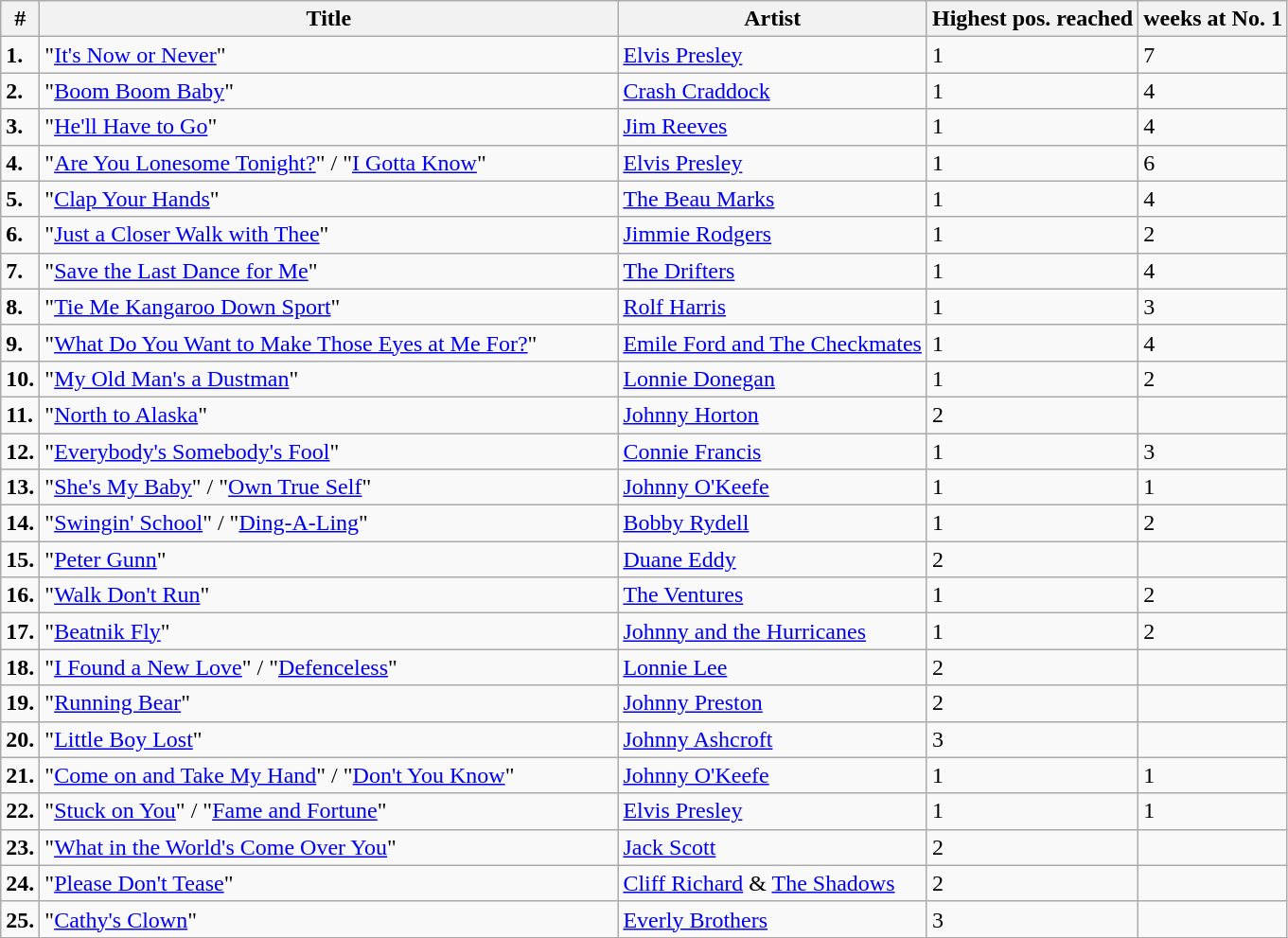<table class="wikitable sortable">
<tr>
<th>#</th>
<th width="400">Title</th>
<th>Artist</th>
<th>Highest pos. reached</th>
<th>weeks at No. 1</th>
</tr>
<tr>
<td><strong>1.</strong></td>
<td>"<a href='#'>It's Now or Never</a>"</td>
<td><a href='#'>Elvis Presley</a></td>
<td>1</td>
<td>7</td>
</tr>
<tr>
<td><strong>2.</strong></td>
<td>"<a href='#'>Boom Boom Baby</a>"</td>
<td><a href='#'>Crash Craddock</a></td>
<td>1</td>
<td>4</td>
</tr>
<tr>
<td><strong>3.</strong></td>
<td>"<a href='#'>He'll Have to Go</a>"</td>
<td><a href='#'>Jim Reeves</a></td>
<td>1</td>
<td>4</td>
</tr>
<tr>
<td><strong>4.</strong></td>
<td>"<a href='#'>Are You Lonesome Tonight?</a>" / "<a href='#'>I Gotta Know</a>"</td>
<td><a href='#'>Elvis Presley</a></td>
<td>1</td>
<td>6</td>
</tr>
<tr>
<td><strong>5.</strong></td>
<td>"<a href='#'>Clap Your Hands</a>"</td>
<td><a href='#'>The Beau Marks</a></td>
<td>1</td>
<td>4</td>
</tr>
<tr>
<td><strong>6.</strong></td>
<td>"<a href='#'>Just a Closer Walk with Thee</a>"</td>
<td><a href='#'>Jimmie Rodgers</a></td>
<td>1</td>
<td>2</td>
</tr>
<tr>
<td><strong>7.</strong></td>
<td>"<a href='#'>Save the Last Dance for Me</a>"</td>
<td><a href='#'>The Drifters</a></td>
<td>1</td>
<td>4</td>
</tr>
<tr>
<td><strong>8.</strong></td>
<td>"<a href='#'>Tie Me Kangaroo Down Sport</a>"</td>
<td><a href='#'>Rolf Harris</a></td>
<td>1</td>
<td>3</td>
</tr>
<tr>
<td><strong>9.</strong></td>
<td>"<a href='#'>What Do You Want to Make Those Eyes at Me For?</a>"</td>
<td><a href='#'>Emile Ford and The Checkmates</a></td>
<td>1</td>
<td>4</td>
</tr>
<tr>
<td><strong>10.</strong></td>
<td>"<a href='#'>My Old Man's a Dustman</a>"</td>
<td><a href='#'>Lonnie Donegan</a></td>
<td>1</td>
<td>2</td>
</tr>
<tr>
<td><strong>11.</strong></td>
<td>"<a href='#'>North to Alaska</a>"</td>
<td><a href='#'>Johnny Horton</a></td>
<td>2</td>
<td></td>
</tr>
<tr>
<td><strong>12.</strong></td>
<td>"<a href='#'>Everybody's Somebody's Fool</a>"</td>
<td><a href='#'>Connie Francis</a></td>
<td>1</td>
<td>3</td>
</tr>
<tr>
<td><strong>13.</strong></td>
<td>"<a href='#'>She's My Baby</a>" / "<a href='#'>Own True Self</a>"</td>
<td><a href='#'>Johnny O'Keefe</a></td>
<td>1</td>
<td>1</td>
</tr>
<tr>
<td><strong>14.</strong></td>
<td>"<a href='#'>Swingin' School</a>" / "<a href='#'>Ding-A-Ling</a>"</td>
<td><a href='#'>Bobby Rydell</a></td>
<td>1</td>
<td>2</td>
</tr>
<tr>
<td><strong>15.</strong></td>
<td>"<a href='#'>Peter Gunn</a>"</td>
<td><a href='#'>Duane Eddy</a></td>
<td>2</td>
<td></td>
</tr>
<tr>
<td><strong>16.</strong></td>
<td>"<a href='#'>Walk Don't Run</a>"</td>
<td><a href='#'>The Ventures</a></td>
<td>1</td>
<td>2</td>
</tr>
<tr>
<td><strong>17.</strong></td>
<td>"<a href='#'>Beatnik Fly</a>"</td>
<td><a href='#'>Johnny and the Hurricanes</a></td>
<td>1</td>
<td>2</td>
</tr>
<tr>
<td><strong>18.</strong></td>
<td>"<a href='#'>I Found a New Love</a>" / "<a href='#'>Defenceless</a>"</td>
<td><a href='#'>Lonnie Lee</a></td>
<td>2</td>
<td></td>
</tr>
<tr>
<td><strong>19.</strong></td>
<td>"<a href='#'>Running Bear</a>"</td>
<td><a href='#'>Johnny Preston</a></td>
<td>2</td>
<td></td>
</tr>
<tr>
<td><strong>20.</strong></td>
<td>"<a href='#'>Little Boy Lost</a>"</td>
<td><a href='#'>Johnny Ashcroft</a></td>
<td>3</td>
<td></td>
</tr>
<tr>
<td><strong>21.</strong></td>
<td>"<a href='#'>Come on and Take My Hand</a>" / "<a href='#'>Don't You Know</a>"</td>
<td><a href='#'>Johnny O'Keefe</a></td>
<td>1</td>
<td>1</td>
</tr>
<tr>
<td><strong>22.</strong></td>
<td>"<a href='#'>Stuck on You</a>" / "<a href='#'>Fame and Fortune</a>"</td>
<td><a href='#'>Elvis Presley</a></td>
<td>1</td>
<td>1</td>
</tr>
<tr>
<td><strong>23.</strong></td>
<td>"<a href='#'>What in the World's Come Over You</a>"</td>
<td><a href='#'>Jack Scott</a></td>
<td>2</td>
<td></td>
</tr>
<tr>
<td><strong>24.</strong></td>
<td>"<a href='#'>Please Don't Tease</a>"</td>
<td><a href='#'>Cliff Richard</a> & <a href='#'>The Shadows</a></td>
<td>2</td>
<td></td>
</tr>
<tr>
<td><strong>25.</strong></td>
<td>"<a href='#'>Cathy's Clown</a>"</td>
<td><a href='#'>Everly Brothers</a></td>
<td>3</td>
<td></td>
</tr>
</table>
